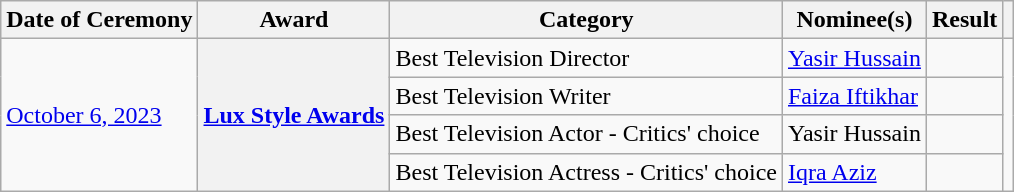<table class="wikitable plainrowheaders">
<tr>
<th>Date of Ceremony</th>
<th>Award</th>
<th>Category</th>
<th>Nominee(s)</th>
<th>Result</th>
<th></th>
</tr>
<tr>
<td rowspan="4"><a href='#'>October 6, 2023</a></td>
<th scope="row" rowspan="4"><a href='#'>Lux Style Awards</a></th>
<td>Best Television Director</td>
<td><a href='#'>Yasir Hussain</a></td>
<td></td>
<td rowspan="4"></td>
</tr>
<tr>
<td>Best Television Writer</td>
<td><a href='#'>Faiza Iftikhar</a></td>
<td></td>
</tr>
<tr>
<td>Best Television Actor - Critics' choice</td>
<td>Yasir Hussain</td>
<td></td>
</tr>
<tr>
<td>Best Television Actress - Critics' choice</td>
<td><a href='#'>Iqra Aziz</a></td>
<td></td>
</tr>
</table>
